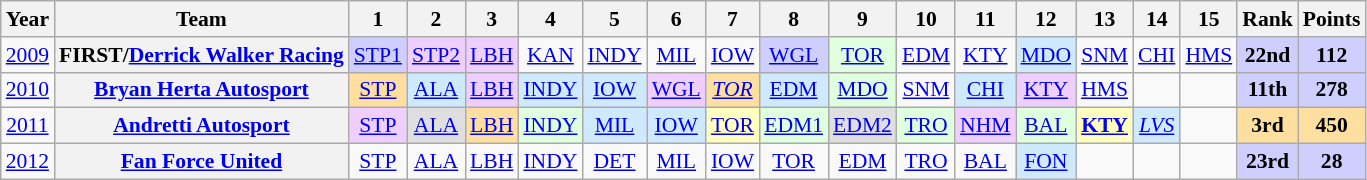<table class="wikitable" style="text-align:center; font-size:90%">
<tr>
<th>Year</th>
<th>Team</th>
<th>1</th>
<th>2</th>
<th>3</th>
<th>4</th>
<th>5</th>
<th>6</th>
<th>7</th>
<th>8</th>
<th>9</th>
<th>10</th>
<th>11</th>
<th>12</th>
<th>13</th>
<th>14</th>
<th>15</th>
<th>Rank</th>
<th>Points</th>
</tr>
<tr>
<td><a href='#'>2009</a></td>
<th>FIRST/<a href='#'>Derrick Walker Racing</a></th>
<td style="background:#CFCFFF;"><a href='#'>STP1</a><br></td>
<td style="background:#EFCFFF;"><a href='#'>STP2</a><br></td>
<td style="background:#EFCFFF;"><a href='#'>LBH</a><br></td>
<td><a href='#'>KAN</a></td>
<td><a href='#'>INDY</a></td>
<td><a href='#'>MIL</a></td>
<td><a href='#'>IOW</a></td>
<td style="background:#CFCFFF;"><a href='#'>WGL</a><br></td>
<td style="background:#DFFFDF;"><a href='#'>TOR</a><br></td>
<td><a href='#'>EDM</a></td>
<td><a href='#'>KTY</a></td>
<td style="background:#CFEAFF;"><a href='#'>MDO</a><br></td>
<td><a href='#'>SNM</a></td>
<td><a href='#'>CHI</a></td>
<td><a href='#'>HMS</a></td>
<td style="background:#CFCFFF;"><strong>22nd</strong></td>
<td style="background:#CFCFFF;"><strong>112</strong></td>
</tr>
<tr>
<td><a href='#'>2010</a></td>
<th><a href='#'>Bryan Herta Autosport</a></th>
<td style="background:#FFDF9F;"><a href='#'>STP</a><br></td>
<td style="background:#CFEAFF;"><a href='#'>ALA</a><br></td>
<td style="background:#EFCFFF;"><a href='#'>LBH</a><br></td>
<td style="background:#CFEAFF;"><a href='#'>INDY</a><br></td>
<td style="background:#CFEAFF;"><a href='#'>IOW</a><br></td>
<td style="background:#EFCFFF;"><a href='#'>WGL</a><br></td>
<td style="background:#FFDF9F;"><em><a href='#'>TOR</a></em><br></td>
<td style="background:#CFEAFF;"><a href='#'>EDM</a><br></td>
<td style="background:#DFFFDF;"><a href='#'>MDO</a><br></td>
<td><a href='#'>SNM</a></td>
<td style="background:#CFEAFF;"><a href='#'>CHI</a><br></td>
<td style="background:#EFCFFF;"><a href='#'>KTY</a><br></td>
<td><a href='#'>HMS</a></td>
<td></td>
<td></td>
<td style="background:#CFCFFF;"><strong>11th</strong></td>
<td style="background:#CFCFFF;"><strong>278</strong></td>
</tr>
<tr>
<td><a href='#'>2011</a></td>
<th><a href='#'>Andretti Autosport</a></th>
<td style="background:#EFCFFF;"><a href='#'>STP</a><br></td>
<td style="background:#DFDFDF;"><a href='#'>ALA</a><br></td>
<td style="background:#FFDF9F;"><a href='#'>LBH</a><br></td>
<td style="background:#DFFFDF;"><a href='#'>INDY</a><br></td>
<td style="background:#CFEAFF;"><a href='#'>MIL</a><br></td>
<td style="background:#CFEAFF;"><a href='#'>IOW</a><br></td>
<td style="background:#FFFFBF;"><a href='#'>TOR</a><br></td>
<td style="background:#DFFFDF;"><a href='#'>EDM1</a><br></td>
<td style="background:#DFDFDF;"><a href='#'>EDM2</a><br></td>
<td style="background:#DFFFDF;"><a href='#'>TRO</a><br></td>
<td style="background:#EFCFFF;"><a href='#'>NHM</a><br></td>
<td style="background:#DFFFDF;"><a href='#'>BAL</a><br></td>
<td style="background:#FFFFBF;"><strong><a href='#'>KTY</a></strong><br></td>
<td style="background:#CFEAFF;"><em><a href='#'>LVS</a></em><br></td>
<td></td>
<td style="background:#FFDF9F;"><strong>3rd</strong></td>
<td style="background:#FFDF9F;"><strong>450</strong></td>
</tr>
<tr>
<td><a href='#'>2012</a></td>
<th><a href='#'>Fan Force United</a></th>
<td><a href='#'>STP</a></td>
<td><a href='#'>ALA</a></td>
<td><a href='#'>LBH</a></td>
<td><a href='#'>INDY</a></td>
<td><a href='#'>DET</a></td>
<td><a href='#'>MIL</a></td>
<td><a href='#'>IOW</a></td>
<td><a href='#'>TOR</a></td>
<td><a href='#'>EDM</a></td>
<td><a href='#'>TRO</a></td>
<td><a href='#'>BAL</a></td>
<td style="background:#CFEAFF;"><a href='#'>FON</a><br></td>
<td></td>
<td></td>
<td></td>
<td style="background:#CFCFFF;"><strong>23rd</strong></td>
<td style="background:#CFCFFF;"><strong>28</strong></td>
</tr>
</table>
